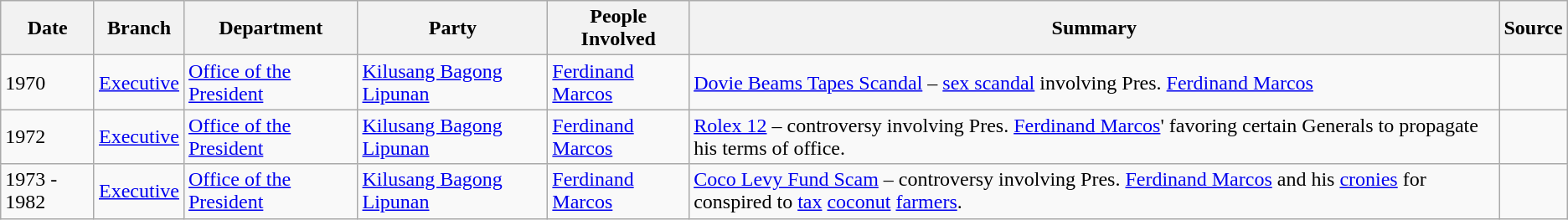<table class="wikitable sortable">
<tr>
<th scope="col">Date</th>
<th scope="col">Branch</th>
<th scope="col">Department</th>
<th scope="col">Party</th>
<th scope="col">People Involved</th>
<th scope="col" class="unsortable">Summary</th>
<th scope="col" class="unsortable">Source</th>
</tr>
<tr>
<td>1970</td>
<td><a href='#'>Executive</a></td>
<td><a href='#'>Office of the President</a></td>
<td><a href='#'>Kilusang Bagong Lipunan</a></td>
<td><a href='#'>Ferdinand Marcos</a></td>
<td><a href='#'>Dovie Beams Tapes Scandal</a> – <a href='#'>sex scandal</a> involving Pres. <a href='#'>Ferdinand Marcos</a></td>
<td></td>
</tr>
<tr>
<td>1972</td>
<td><a href='#'>Executive</a></td>
<td><a href='#'>Office of the President</a></td>
<td><a href='#'>Kilusang Bagong Lipunan</a></td>
<td><a href='#'>Ferdinand Marcos</a></td>
<td><a href='#'>Rolex 12</a> – controversy involving Pres. <a href='#'>Ferdinand Marcos</a>' favoring certain Generals to propagate his terms of office.</td>
<td></td>
</tr>
<tr>
<td>1973 - 1982</td>
<td><a href='#'>Executive</a></td>
<td><a href='#'>Office of the President</a></td>
<td><a href='#'>Kilusang Bagong Lipunan</a></td>
<td><a href='#'>Ferdinand Marcos</a></td>
<td><a href='#'>Coco Levy Fund Scam</a> – controversy involving Pres. <a href='#'>Ferdinand Marcos</a> and his <a href='#'>cronies</a> for conspired to <a href='#'>tax</a> <a href='#'>coconut</a> <a href='#'>farmers</a>.</td>
<td></td>
</tr>
</table>
